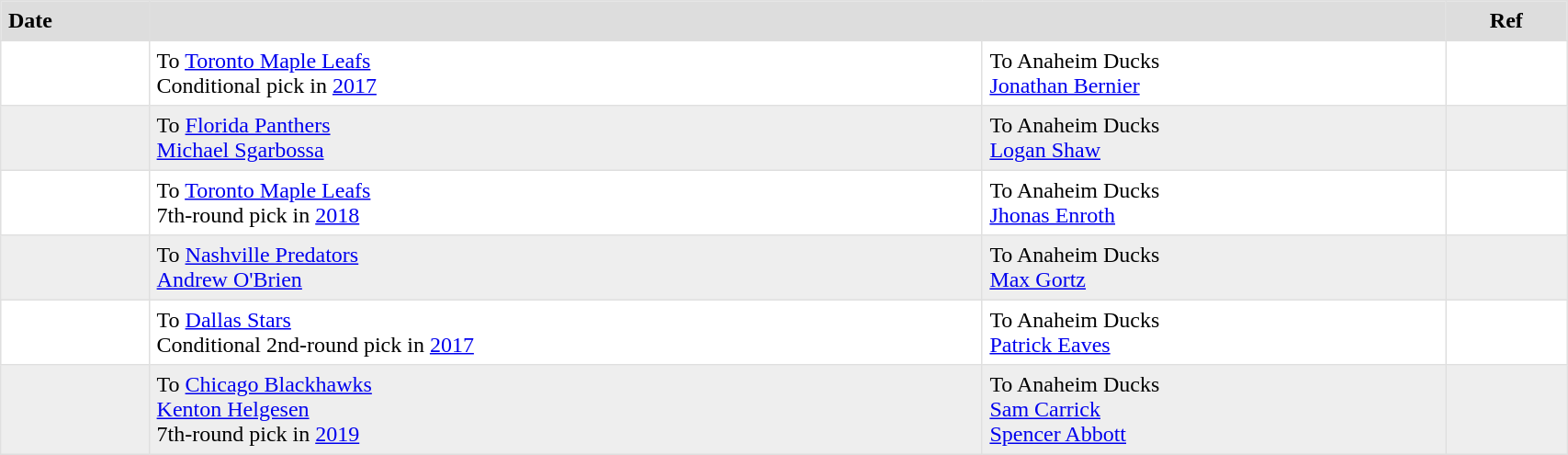<table border=1 style="border-collapse:collapse" bordercolor="#DFDFDF" cellpadding="5" width=90%>
<tr style="background:#ddd;">
<td><strong>Date</strong></td>
<th colspan="2"></th>
<th><strong>Ref</strong></th>
</tr>
<tr>
<td></td>
<td valign="top">To <a href='#'>Toronto Maple Leafs</a><br>Conditional pick in <a href='#'>2017</a></td>
<td valign="top">To Anaheim Ducks<br><a href='#'>Jonathan Bernier</a></td>
<td></td>
</tr>
<tr style="background:#eee;">
<td></td>
<td valign="top">To <a href='#'>Florida Panthers</a><br><a href='#'>Michael Sgarbossa</a></td>
<td valign="top">To Anaheim Ducks<br><a href='#'>Logan Shaw</a></td>
<td></td>
</tr>
<tr>
<td></td>
<td valign="top">To <a href='#'>Toronto Maple Leafs</a><br>7th-round pick in <a href='#'>2018</a></td>
<td valign="top">To Anaheim Ducks<br><a href='#'>Jhonas Enroth</a></td>
<td></td>
</tr>
<tr style="background:#eee;">
<td></td>
<td valign="top">To <a href='#'>Nashville Predators</a><br><a href='#'>Andrew O'Brien</a></td>
<td valign="top">To Anaheim Ducks<br><a href='#'>Max Gortz</a></td>
<td></td>
</tr>
<tr>
<td></td>
<td valign="top">To <a href='#'>Dallas Stars</a><br>Conditional 2nd-round pick in <a href='#'>2017</a></td>
<td valign="top">To Anaheim Ducks<br><a href='#'>Patrick Eaves</a></td>
<td></td>
</tr>
<tr style="background:#eee;">
<td></td>
<td valign="top">To <a href='#'>Chicago Blackhawks</a><br><a href='#'>Kenton Helgesen</a><br>7th-round pick in <a href='#'>2019</a></td>
<td valign="top">To Anaheim Ducks<br><a href='#'>Sam Carrick</a><br><a href='#'>Spencer Abbott</a></td>
<td></td>
</tr>
</table>
